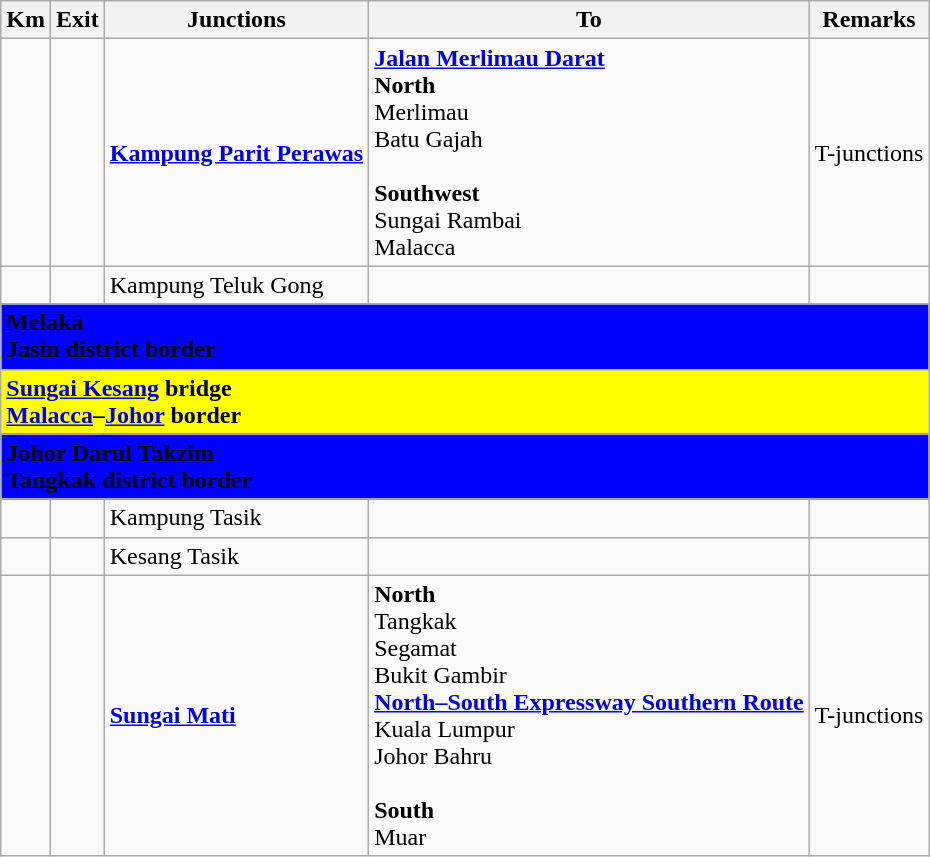<table class="wikitable">
<tr>
<th>Km</th>
<th>Exit</th>
<th>Junctions</th>
<th>To</th>
<th>Remarks</th>
</tr>
<tr>
<td></td>
<td></td>
<td><strong><a href='#'>Kampung Parit Perawas</a></strong></td>
<td> <strong><a href='#'>Jalan Merlimau Darat</a></strong><br><strong>North</strong><br>Merlimau<br>Batu Gajah<br><br><strong>Southwest</strong><br>Sungai Rambai<br>Malacca</td>
<td>T-junctions</td>
</tr>
<tr>
<td></td>
<td></td>
<td>Kampung Teluk Gong</td>
<td></td>
<td></td>
</tr>
<tr>
<td style="width:600px" colspan="6" style="text-align:center" bgcolor="blue"><strong><span>Melaka<br>Jasin district border</span></strong></td>
</tr>
<tr>
<td style="width:600px" colspan="6" style="text-align:center" bgcolor="yellow"><strong><span><a href='#'>Sungai Kesang</a> bridge<br><a href='#'>Malacca</a>–<a href='#'>Johor</a> border</span></strong></td>
</tr>
<tr>
<td style="width:600px" colspan="6" style="text-align:center" bgcolor="blue"><strong><span>Johor Darul Takzim<br>Tangkak district border</span></strong></td>
</tr>
<tr>
<td></td>
<td></td>
<td>Kampung Tasik</td>
<td></td>
<td></td>
</tr>
<tr>
<td></td>
<td></td>
<td>Kesang Tasik</td>
<td></td>
<td></td>
</tr>
<tr>
<td></td>
<td></td>
<td><strong><a href='#'>Sungai Mati</a></strong></td>
<td><strong>North</strong><br> Tangkak<br> Segamat<br> Bukit Gambir<br>  <strong><a href='#'>North–South Expressway Southern Route</a></strong><br>Kuala Lumpur<br>Johor Bahru<br><br><strong>South</strong><br> Muar</td>
<td>T-junctions</td>
</tr>
</table>
